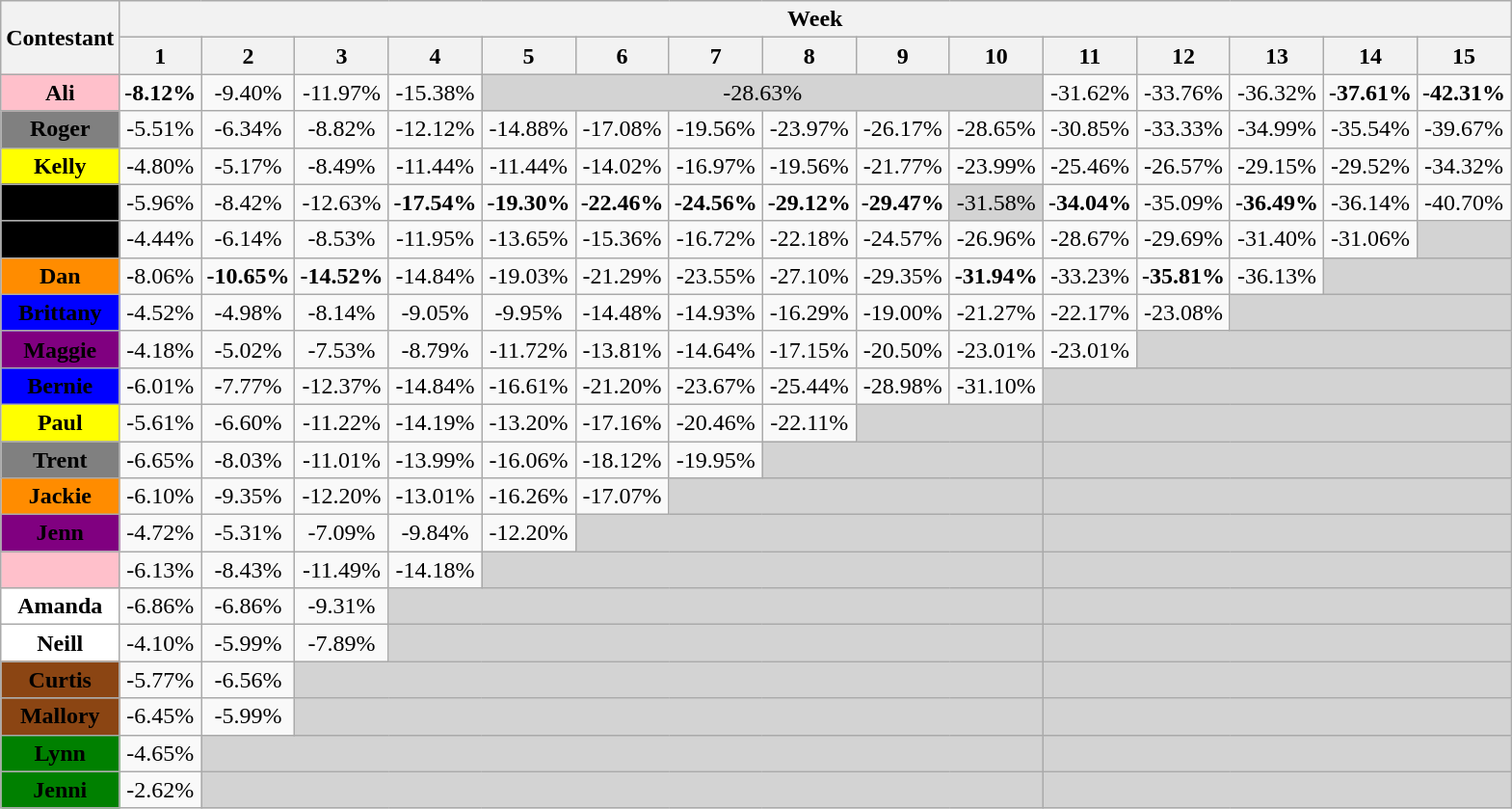<table class="wikitable" style="text-align:center">
<tr>
<th rowspan="2">Contestant</th>
<th colspan="15">Week</th>
</tr>
<tr>
<th>1</th>
<th>2</th>
<th>3</th>
<th>4</th>
<th>5</th>
<th>6</th>
<th>7</th>
<th>8</th>
<th>9</th>
<th>10</th>
<th>11</th>
<th>12</th>
<th>13</th>
<th>14</th>
<th>15</th>
</tr>
<tr>
<td bgcolor="pink"><strong>Ali</strong></td>
<td><strong>-8.12%</strong></td>
<td>-9.40%</td>
<td>-11.97%</td>
<td>-15.38%</td>
<td colspan="6" bgcolor="lightgrey">-28.63%</td>
<td>-31.62%</td>
<td>-33.76%</td>
<td>-36.32%</td>
<td><strong>-37.61%</strong></td>
<td><strong>-42.31%</strong></td>
</tr>
<tr>
<td bgcolor="gray"><strong>Roger</strong></td>
<td>-5.51%</td>
<td>-6.34%</td>
<td>-8.82%</td>
<td>-12.12%</td>
<td>-14.88%</td>
<td>-17.08%</td>
<td>-19.56%</td>
<td>-23.97%</td>
<td>-26.17%</td>
<td>-28.65%</td>
<td>-30.85%</td>
<td>-33.33%</td>
<td>-34.99%</td>
<td>-35.54%</td>
<td>-39.67%</td>
</tr>
<tr>
<td bgcolor="yellow"><span><strong>Kelly</strong></span></td>
<td>-4.80%</td>
<td>-5.17%</td>
<td>-8.49%</td>
<td>-11.44%</td>
<td>-11.44%</td>
<td>-14.02%</td>
<td>-16.97%</td>
<td>-19.56%</td>
<td>-21.77%</td>
<td>-23.99%</td>
<td>-25.46%</td>
<td>-26.57%</td>
<td>-29.15%</td>
<td>-29.52%</td>
<td>-34.32%</td>
</tr>
<tr>
<td bgcolor="black"><span><strong>Mark</strong></span></td>
<td>-5.96%</td>
<td>-8.42%</td>
<td>-12.63%</td>
<td><strong>-17.54%</strong></td>
<td><strong>-19.30%</strong></td>
<td><strong>-22.46%</strong></td>
<td><strong>-24.56%</strong></td>
<td><strong>-29.12%</strong></td>
<td><strong>-29.47%</strong></td>
<td bgcolor="lightgrey">-31.58%</td>
<td><strong>-34.04%</strong></td>
<td>-35.09%</td>
<td><strong>-36.49%</strong></td>
<td>-36.14%</td>
<td>-40.70%</td>
</tr>
<tr>
<td bgcolor="black"><span><strong>Jay</strong></span></td>
<td>-4.44%</td>
<td>-6.14%</td>
<td>-8.53%</td>
<td>-11.95%</td>
<td>-13.65%</td>
<td>-15.36%</td>
<td>-16.72%</td>
<td>-22.18%</td>
<td>-24.57%</td>
<td>-26.96%</td>
<td>-28.67%</td>
<td>-29.69%</td>
<td>-31.40%</td>
<td>-31.06%</td>
<td bgcolor="lightgrey"></td>
</tr>
<tr>
<td bgcolor="darkorange"><span><strong>Dan</strong></span></td>
<td>-8.06%</td>
<td><strong>-10.65%</strong></td>
<td><strong>-14.52%</strong></td>
<td>-14.84%</td>
<td>-19.03%</td>
<td>-21.29%</td>
<td>-23.55%</td>
<td>-27.10%</td>
<td>-29.35%</td>
<td><strong>-31.94%</strong></td>
<td>-33.23%</td>
<td><strong>-35.81%</strong></td>
<td>-36.13%</td>
<td colspan="2" bgcolor="lightgrey"></td>
</tr>
<tr>
<td bgcolor="blue"><span><strong>Brittany</strong></span></td>
<td>-4.52%</td>
<td>-4.98%</td>
<td>-8.14%</td>
<td>-9.05%</td>
<td>-9.95%</td>
<td>-14.48%</td>
<td>-14.93%</td>
<td>-16.29%</td>
<td>-19.00%</td>
<td>-21.27%</td>
<td>-22.17%</td>
<td>-23.08%</td>
<td colspan="3" bgcolor="lightgrey"></td>
</tr>
<tr>
<td bgcolor="purple"><span><strong>Maggie</strong></span></td>
<td>-4.18%</td>
<td>-5.02%</td>
<td>-7.53%</td>
<td>-8.79%</td>
<td>-11.72%</td>
<td>-13.81%</td>
<td>-14.64%</td>
<td>-17.15%</td>
<td>-20.50%</td>
<td>-23.01%</td>
<td>-23.01%</td>
<td colspan="4" bgcolor="lightgrey"></td>
</tr>
<tr>
<td bgcolor="blue"><span><strong>Bernie</strong></span></td>
<td>-6.01%</td>
<td>-7.77%</td>
<td>-12.37%</td>
<td>-14.84%</td>
<td>-16.61%</td>
<td>-21.20%</td>
<td>-23.67%</td>
<td>-25.44%</td>
<td>-28.98%</td>
<td>-31.10%</td>
<td colspan="5" bgcolor="lightgrey"></td>
</tr>
<tr>
<td bgcolor="yellow"><span><strong>Paul</strong></span></td>
<td>-5.61%</td>
<td>-6.60%</td>
<td>-11.22%</td>
<td>-14.19%</td>
<td>-13.20%</td>
<td>-17.16%</td>
<td>-20.46%</td>
<td>-22.11%</td>
<td colspan="2" bgcolor="lightgrey"></td>
<td colspan="5" bgcolor="lightgrey"></td>
</tr>
<tr>
<td bgcolor="gray"><strong>Trent</strong></td>
<td>-6.65%</td>
<td>-8.03%</td>
<td>-11.01%</td>
<td>-13.99%</td>
<td>-16.06%</td>
<td>-18.12%</td>
<td>-19.95%</td>
<td colspan="3" bgcolor="lightgrey"></td>
<td colspan="5" bgcolor="lightgrey"></td>
</tr>
<tr>
<td bgcolor="darkorange"><span><strong>Jackie</strong></span></td>
<td>-6.10%</td>
<td>-9.35%</td>
<td>-12.20%</td>
<td>-13.01%</td>
<td>-16.26%</td>
<td>-17.07%</td>
<td colspan="4" bgcolor="lightgrey"></td>
<td colspan="5" bgcolor="lightgrey"></td>
</tr>
<tr>
<td bgcolor="purple"><span><strong>Jenn</strong></span></td>
<td>-4.72%</td>
<td>-5.31%</td>
<td>-7.09%</td>
<td>-9.84%</td>
<td>-12.20%</td>
<td colspan="5" bgcolor="lightgrey"></td>
<td colspan="5" bgcolor="lightgrey"></td>
</tr>
<tr>
<td bgcolor="pink"><strong></strong></td>
<td>-6.13%</td>
<td>-8.43%</td>
<td>-11.49%</td>
<td>-14.18%</td>
<td colspan="6" bgcolor="lightgrey"></td>
<td colspan="5" bgcolor="lightgrey"></td>
</tr>
<tr>
<td bgcolor="white"><strong>Amanda</strong></td>
<td>-6.86%</td>
<td>-6.86%</td>
<td>-9.31%</td>
<td colspan="7" bgcolor="lightgrey"></td>
<td colspan="5" bgcolor="lightgrey"></td>
</tr>
<tr>
<td bgcolor="white"><strong>Neill</strong></td>
<td>-4.10%</td>
<td>-5.99%</td>
<td>-7.89%</td>
<td colspan="7" bgcolor="lightgrey"></td>
<td colspan="5" bgcolor="lightgrey"></td>
</tr>
<tr>
<td bgcolor="saddlebrown"><span><strong>Curtis</strong></span></td>
<td>-5.77%</td>
<td>-6.56%</td>
<td colspan="8" bgcolor="lightgrey"></td>
<td colspan="5" bgcolor="lightgrey"></td>
</tr>
<tr>
<td bgcolor="saddlebrown"><span><strong>Mallory</strong></span></td>
<td>-6.45%</td>
<td>-5.99%</td>
<td colspan="8" bgcolor="lightgrey"></td>
<td colspan="5" bgcolor="lightgrey"></td>
</tr>
<tr>
<td bgcolor="green"><span><strong>Lynn</strong></span></td>
<td>-4.65%</td>
<td colspan="9" bgcolor="lightgrey"></td>
<td colspan="5" bgcolor="lightgrey"></td>
</tr>
<tr>
<td bgcolor="green"><span><strong>Jenni</strong></span></td>
<td>-2.62%</td>
<td colspan="9" bgcolor="lightgrey"></td>
<td colspan="5" bgcolor="lightgrey"></td>
</tr>
</table>
